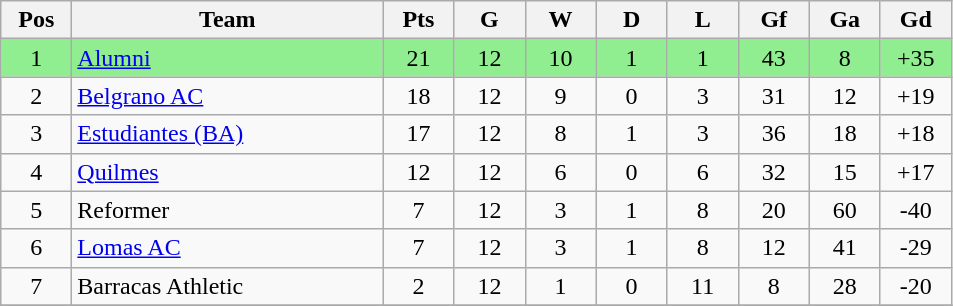<table class="wikitable" style="text-align:center">
<tr>
<th width=40px>Pos</th>
<th width=200px>Team</th>
<th width=40px>Pts</th>
<th width=40px>G</th>
<th width=40px>W</th>
<th width=40px>D</th>
<th width=40px>L</th>
<th width=40px>Gf</th>
<th width=40px>Ga</th>
<th width=40px>Gd</th>
</tr>
<tr align=center bgcolor="lightgreen">
<td>1</td>
<td align=left><a href='#'>Alumni</a></td>
<td>21</td>
<td>12</td>
<td>10</td>
<td>1</td>
<td>1</td>
<td>43</td>
<td>8</td>
<td>+35</td>
</tr>
<tr>
<td>2</td>
<td align=left><a href='#'>Belgrano AC</a></td>
<td>18</td>
<td>12</td>
<td>9</td>
<td>0</td>
<td>3</td>
<td>31</td>
<td>12</td>
<td>+19</td>
</tr>
<tr>
<td>3</td>
<td align=left><a href='#'>Estudiantes (BA)</a></td>
<td>17</td>
<td>12</td>
<td>8</td>
<td>1</td>
<td>3</td>
<td>36</td>
<td>18</td>
<td>+18</td>
</tr>
<tr>
<td>4</td>
<td align=left><a href='#'>Quilmes</a></td>
<td>12</td>
<td>12</td>
<td>6</td>
<td>0</td>
<td>6</td>
<td>32</td>
<td>15</td>
<td>+17</td>
</tr>
<tr>
<td>5</td>
<td align=left>Reformer</td>
<td>7</td>
<td>12</td>
<td>3</td>
<td>1</td>
<td>8</td>
<td>20</td>
<td>60</td>
<td>-40</td>
</tr>
<tr>
<td>6</td>
<td align=left><a href='#'>Lomas AC</a></td>
<td>7</td>
<td>12</td>
<td>3</td>
<td>1</td>
<td>8</td>
<td>12</td>
<td>41</td>
<td>-29</td>
</tr>
<tr>
<td>7</td>
<td align=left>Barracas Athletic</td>
<td>2</td>
<td>12</td>
<td>1</td>
<td>0</td>
<td>11</td>
<td>8</td>
<td>28</td>
<td>-20</td>
</tr>
<tr>
</tr>
</table>
